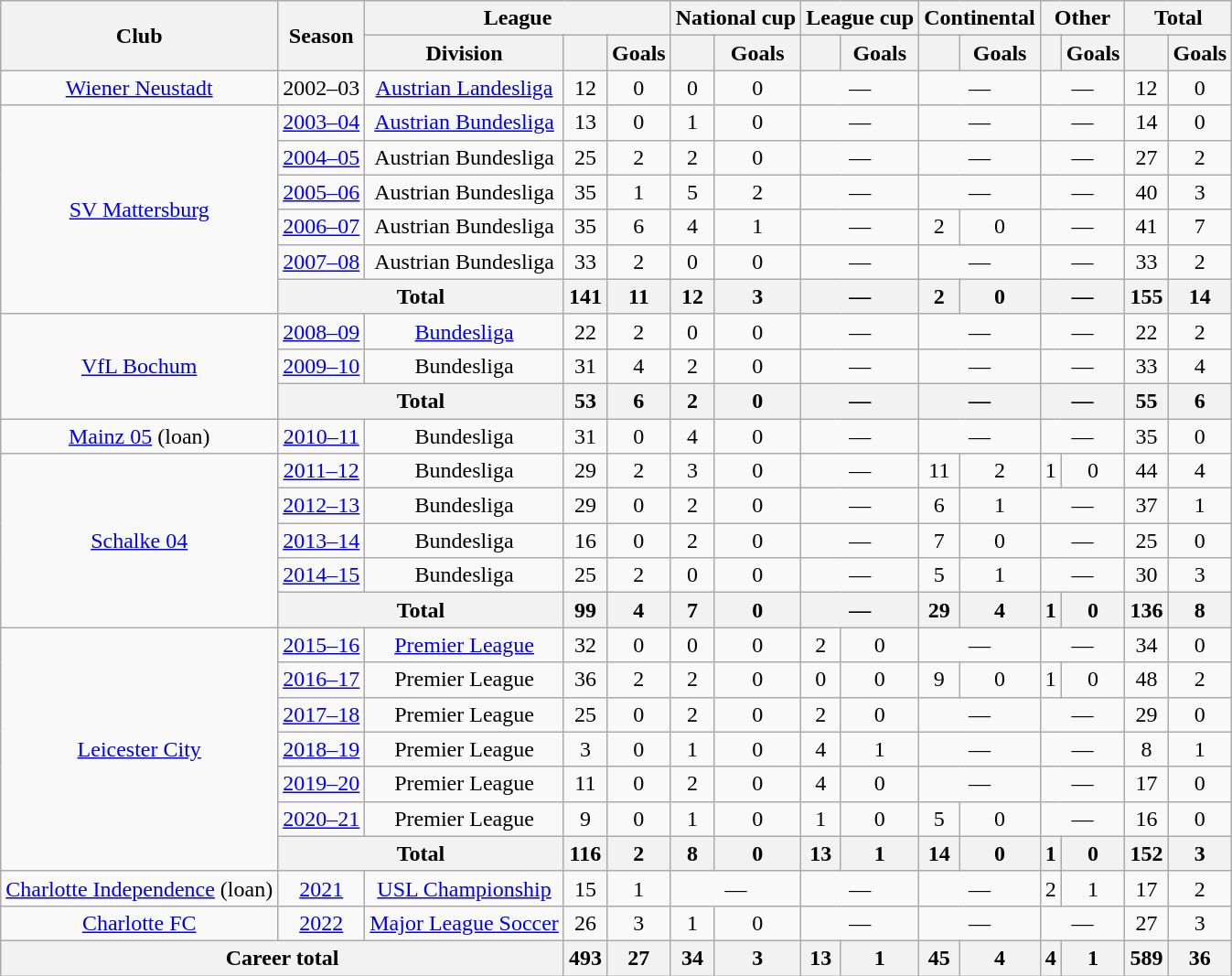<table class="wikitable" style="text-align:center">
<tr>
<th rowspan="2">Club</th>
<th rowspan="2">Season</th>
<th colspan="3">League</th>
<th colspan="2">National cup</th>
<th colspan="2">League cup</th>
<th colspan="2">Continental</th>
<th colspan="2">Other</th>
<th colspan="2">Total</th>
</tr>
<tr>
<th>Division</th>
<th></th>
<th>Goals</th>
<th></th>
<th>Goals</th>
<th></th>
<th>Goals</th>
<th></th>
<th>Goals</th>
<th></th>
<th>Goals</th>
<th></th>
<th>Goals</th>
</tr>
<tr>
<td><a href='#'>Wiener Neustadt</a></td>
<td>2002–03</td>
<td><a href='#'>Austrian Landesliga</a></td>
<td>12</td>
<td>0</td>
<td>0</td>
<td>0</td>
<td colspan="2">—</td>
<td colspan="2">—</td>
<td colspan="2">—</td>
<td>12</td>
<td>0</td>
</tr>
<tr>
<td rowspan="6"><a href='#'>SV Mattersburg</a></td>
<td><a href='#'>2003–04</a></td>
<td><a href='#'>Austrian Bundesliga</a></td>
<td>13</td>
<td>0</td>
<td>1</td>
<td>0</td>
<td colspan="2">—</td>
<td colspan="2">—</td>
<td colspan="2">—</td>
<td>14</td>
<td>0</td>
</tr>
<tr>
<td><a href='#'>2004–05</a></td>
<td>Austrian Bundesliga</td>
<td>25</td>
<td>2</td>
<td>2</td>
<td>0</td>
<td colspan="2">—</td>
<td colspan="2">—</td>
<td colspan="2">—</td>
<td>27</td>
<td>2</td>
</tr>
<tr>
<td><a href='#'>2005–06</a></td>
<td>Austrian Bundesliga</td>
<td>35</td>
<td>1</td>
<td>5</td>
<td>2</td>
<td colspan="2">—</td>
<td colspan="2">—</td>
<td colspan="2">—</td>
<td>40</td>
<td>3</td>
</tr>
<tr>
<td><a href='#'>2006–07</a></td>
<td>Austrian Bundesliga</td>
<td>35</td>
<td>6</td>
<td>4</td>
<td>1</td>
<td colspan="2">—</td>
<td>2</td>
<td>0</td>
<td colspan="2">—</td>
<td>41</td>
<td>7</td>
</tr>
<tr>
<td><a href='#'>2007–08</a></td>
<td>Austrian Bundesliga</td>
<td>33</td>
<td>2</td>
<td>0</td>
<td>0</td>
<td colspan="2">—</td>
<td colspan="2">—</td>
<td colspan="2">—</td>
<td>33</td>
<td>2</td>
</tr>
<tr>
<th colspan="2">Total</th>
<th>141</th>
<th>11</th>
<th>12</th>
<th>3</th>
<th colspan="2">—</th>
<th>2</th>
<th>0</th>
<th colspan="2">—</th>
<th>155</th>
<th>14</th>
</tr>
<tr>
<td rowspan="3"><a href='#'>VfL Bochum</a></td>
<td><a href='#'>2008–09</a></td>
<td><a href='#'>Bundesliga</a></td>
<td>22</td>
<td>2</td>
<td>0</td>
<td>0</td>
<td colspan="2">—</td>
<td colspan="2">—</td>
<td colspan="2">—</td>
<td>22</td>
<td>2</td>
</tr>
<tr>
<td><a href='#'>2009–10</a></td>
<td>Bundesliga</td>
<td>31</td>
<td>4</td>
<td>2</td>
<td>0</td>
<td colspan="2">—</td>
<td colspan="2">—</td>
<td colspan="2">—</td>
<td>33</td>
<td>4</td>
</tr>
<tr>
<th colspan="2">Total</th>
<th>53</th>
<th>6</th>
<th>2</th>
<th>0</th>
<th colspan="2">—</th>
<th colspan="2">—</th>
<th colspan="2">—</th>
<th>55</th>
<th>6</th>
</tr>
<tr>
<td><a href='#'>Mainz 05</a> (loan)</td>
<td><a href='#'>2010–11</a></td>
<td>Bundesliga</td>
<td>31</td>
<td>0</td>
<td>4</td>
<td>0</td>
<td colspan="2">—</td>
<td colspan="2">—</td>
<td colspan="2">—</td>
<td>35</td>
<td>0</td>
</tr>
<tr>
<td rowspan="5"><a href='#'>Schalke 04</a></td>
<td><a href='#'>2011–12</a></td>
<td>Bundesliga</td>
<td>29</td>
<td>2</td>
<td>3</td>
<td>0</td>
<td colspan="2">—</td>
<td>11</td>
<td>2</td>
<td>1</td>
<td>0</td>
<td>44</td>
<td>4</td>
</tr>
<tr>
<td><a href='#'>2012–13</a></td>
<td>Bundesliga</td>
<td>29</td>
<td>0</td>
<td>2</td>
<td>0</td>
<td colspan="2">—</td>
<td>6</td>
<td>1</td>
<td colspan="2">—</td>
<td>37</td>
<td>1</td>
</tr>
<tr>
<td><a href='#'>2013–14</a></td>
<td>Bundesliga</td>
<td>16</td>
<td>0</td>
<td>2</td>
<td>0</td>
<td colspan="2">—</td>
<td>7</td>
<td>0</td>
<td colspan="2">—</td>
<td>25</td>
<td>0</td>
</tr>
<tr>
<td><a href='#'>2014–15</a></td>
<td>Bundesliga</td>
<td>25</td>
<td>2</td>
<td>0</td>
<td>0</td>
<td colspan="2">—</td>
<td>5</td>
<td>1</td>
<td colspan="2">—</td>
<td>30</td>
<td>3</td>
</tr>
<tr>
<th colspan="2">Total</th>
<th>99</th>
<th>4</th>
<th>7</th>
<th>0</th>
<th colspan="2">—</th>
<th>29</th>
<th>4</th>
<th>1</th>
<th>0</th>
<th>136</th>
<th>8</th>
</tr>
<tr>
<td rowspan="7"><a href='#'>Leicester City</a></td>
<td><a href='#'>2015–16</a></td>
<td><a href='#'>Premier League</a></td>
<td>32</td>
<td>0</td>
<td>0</td>
<td>0</td>
<td>2</td>
<td>0</td>
<td colspan="2">—</td>
<td colspan="2">—</td>
<td>34</td>
<td>0</td>
</tr>
<tr>
<td><a href='#'>2016–17</a></td>
<td>Premier League</td>
<td>36</td>
<td>2</td>
<td>2</td>
<td>0</td>
<td>0</td>
<td>0</td>
<td>9</td>
<td>0</td>
<td>1</td>
<td>0</td>
<td>48</td>
<td>2</td>
</tr>
<tr>
<td><a href='#'>2017–18</a></td>
<td>Premier League</td>
<td>25</td>
<td>0</td>
<td>2</td>
<td>0</td>
<td>2</td>
<td>0</td>
<td colspan="2">—</td>
<td colspan="2">—</td>
<td>29</td>
<td>0</td>
</tr>
<tr>
<td><a href='#'>2018–19</a></td>
<td>Premier League</td>
<td>3</td>
<td>0</td>
<td>1</td>
<td>0</td>
<td>4</td>
<td>1</td>
<td colspan="2">—</td>
<td colspan="2">—</td>
<td>8</td>
<td>1</td>
</tr>
<tr>
<td><a href='#'>2019–20</a></td>
<td>Premier League</td>
<td>11</td>
<td>0</td>
<td>2</td>
<td>0</td>
<td>4</td>
<td>0</td>
<td colspan="2">—</td>
<td colspan="2">—</td>
<td>17</td>
<td>0</td>
</tr>
<tr>
<td><a href='#'>2020–21</a></td>
<td>Premier League</td>
<td>9</td>
<td>0</td>
<td>1</td>
<td>0</td>
<td>1</td>
<td>0</td>
<td>5</td>
<td>0</td>
<td colspan="2">—</td>
<td>16</td>
<td>0</td>
</tr>
<tr>
<th colspan="2">Total</th>
<th>116</th>
<th>2</th>
<th>8</th>
<th>0</th>
<th>13</th>
<th>1</th>
<th>14</th>
<th>0</th>
<th>1</th>
<th>0</th>
<th>152</th>
<th>3</th>
</tr>
<tr>
<td><a href='#'>Charlotte Independence</a> (loan)</td>
<td><a href='#'>2021</a></td>
<td><a href='#'>USL Championship</a></td>
<td>15</td>
<td>1</td>
<td colspan="2">—</td>
<td colspan="2">—</td>
<td colspan="2">—</td>
<td>2</td>
<td>1</td>
<td>17</td>
<td>2</td>
</tr>
<tr>
<td><a href='#'>Charlotte FC</a></td>
<td><a href='#'>2022</a></td>
<td><a href='#'>Major League Soccer</a></td>
<td>26</td>
<td>3</td>
<td>1</td>
<td>0</td>
<td colspan="2">—</td>
<td colspan="2">—</td>
<td colspan="2">—</td>
<td>27</td>
<td>3</td>
</tr>
<tr>
<th colspan="3">Career total</th>
<th>493</th>
<th>27</th>
<th>34</th>
<th>3</th>
<th>13</th>
<th>1</th>
<th>45</th>
<th>4</th>
<th>4</th>
<th>1</th>
<th>589</th>
<th>36</th>
</tr>
</table>
